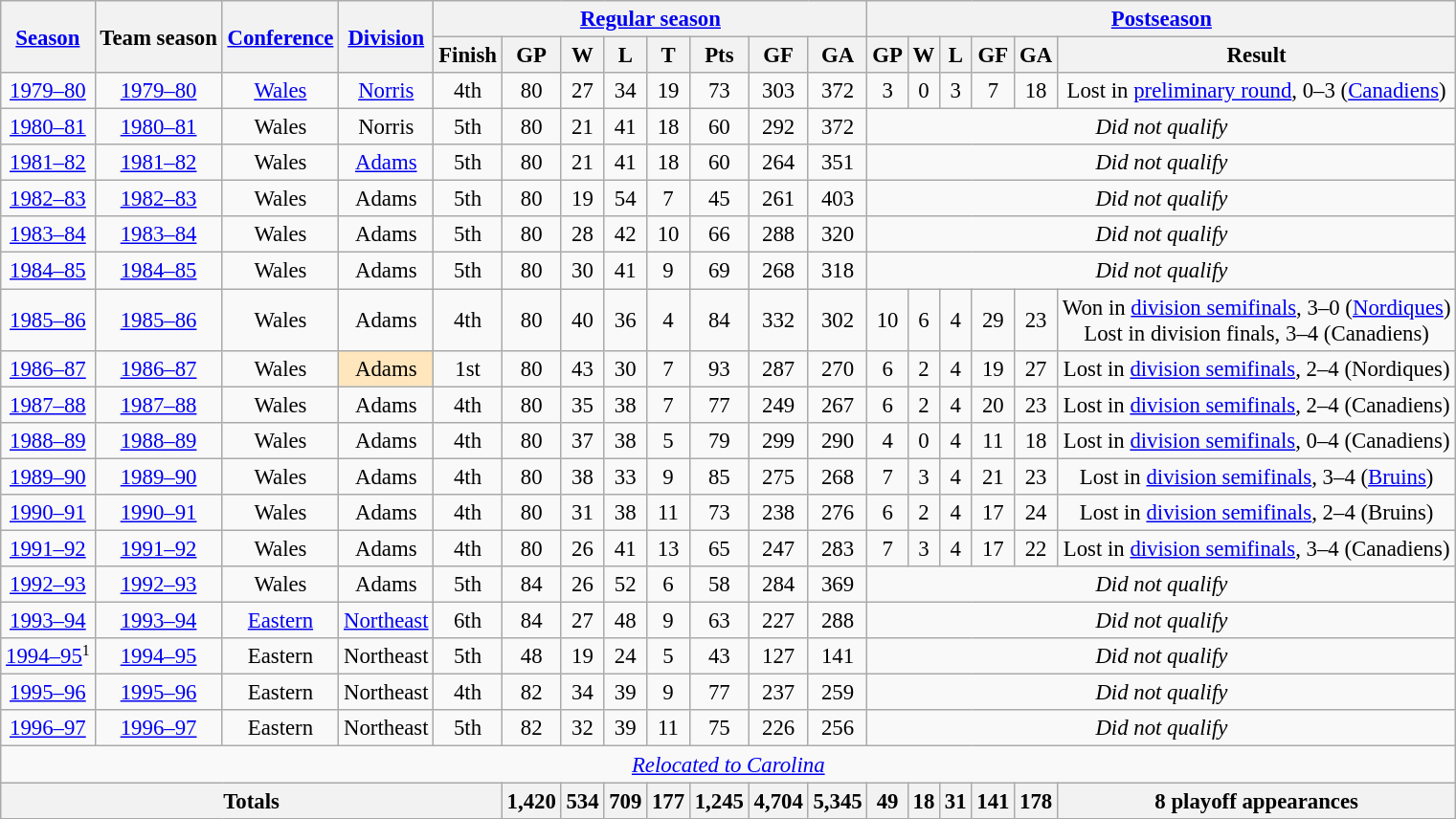<table class="wikitable" style="text-align:center; font-size: 95%">
<tr>
<th rowspan="2"><a href='#'>Season</a></th>
<th rowspan="2">Team season</th>
<th rowspan="2"><a href='#'>Conference</a></th>
<th rowspan="2"><a href='#'>Division</a></th>
<th colspan="8"><a href='#'>Regular season</a></th>
<th colspan="6"><a href='#'>Postseason</a></th>
</tr>
<tr>
<th>Finish</th>
<th>GP</th>
<th>W</th>
<th>L</th>
<th>T</th>
<th>Pts</th>
<th>GF</th>
<th>GA</th>
<th>GP</th>
<th>W</th>
<th>L</th>
<th>GF</th>
<th>GA</th>
<th>Result</th>
</tr>
<tr>
<td><a href='#'>1979–80</a></td>
<td><a href='#'>1979–80</a></td>
<td><a href='#'>Wales</a></td>
<td><a href='#'>Norris</a></td>
<td>4th</td>
<td>80</td>
<td>27</td>
<td>34</td>
<td>19</td>
<td>73</td>
<td>303</td>
<td>372</td>
<td>3</td>
<td>0</td>
<td>3</td>
<td>7</td>
<td>18</td>
<td>Lost in <a href='#'>preliminary round</a>, 0–3 (<a href='#'>Canadiens</a>)</td>
</tr>
<tr>
<td><a href='#'>1980–81</a></td>
<td><a href='#'>1980–81</a></td>
<td>Wales</td>
<td>Norris</td>
<td>5th</td>
<td>80</td>
<td>21</td>
<td>41</td>
<td>18</td>
<td>60</td>
<td>292</td>
<td>372</td>
<td colspan="6"><em>Did not qualify</em></td>
</tr>
<tr>
<td><a href='#'>1981–82</a></td>
<td><a href='#'>1981–82</a></td>
<td>Wales</td>
<td><a href='#'>Adams</a></td>
<td>5th</td>
<td>80</td>
<td>21</td>
<td>41</td>
<td>18</td>
<td>60</td>
<td>264</td>
<td>351</td>
<td colspan="6"><em>Did not qualify</em></td>
</tr>
<tr>
<td><a href='#'>1982–83</a></td>
<td><a href='#'>1982–83</a></td>
<td>Wales</td>
<td>Adams</td>
<td>5th</td>
<td>80</td>
<td>19</td>
<td>54</td>
<td>7</td>
<td>45</td>
<td>261</td>
<td>403</td>
<td colspan="6"><em>Did not qualify</em></td>
</tr>
<tr>
<td><a href='#'>1983–84</a></td>
<td><a href='#'>1983–84</a></td>
<td>Wales</td>
<td>Adams</td>
<td>5th</td>
<td>80</td>
<td>28</td>
<td>42</td>
<td>10</td>
<td>66</td>
<td>288</td>
<td>320</td>
<td colspan="6"><em>Did not qualify</em></td>
</tr>
<tr>
<td><a href='#'>1984–85</a></td>
<td><a href='#'>1984–85</a></td>
<td>Wales</td>
<td>Adams</td>
<td>5th</td>
<td>80</td>
<td>30</td>
<td>41</td>
<td>9</td>
<td>69</td>
<td>268</td>
<td>318</td>
<td colspan="6"><em>Did not qualify</em></td>
</tr>
<tr>
<td><a href='#'>1985–86</a></td>
<td><a href='#'>1985–86</a></td>
<td>Wales</td>
<td>Adams</td>
<td>4th</td>
<td>80</td>
<td>40</td>
<td>36</td>
<td>4</td>
<td>84</td>
<td>332</td>
<td>302</td>
<td>10</td>
<td>6</td>
<td>4</td>
<td>29</td>
<td>23</td>
<td>Won in <a href='#'>division semifinals</a>, 3–0 (<a href='#'>Nordiques</a>)<br>Lost in division finals, 3–4 (Canadiens)</td>
</tr>
<tr>
<td><a href='#'>1986–87</a></td>
<td><a href='#'>1986–87</a></td>
<td>Wales</td>
<td style="background: #FFE6BD;">Adams </td>
<td>1st</td>
<td>80</td>
<td>43</td>
<td>30</td>
<td>7</td>
<td>93</td>
<td>287</td>
<td>270</td>
<td>6</td>
<td>2</td>
<td>4</td>
<td>19</td>
<td>27</td>
<td>Lost in <a href='#'>division semifinals</a>, 2–4 (Nordiques)</td>
</tr>
<tr>
<td><a href='#'>1987–88</a></td>
<td><a href='#'>1987–88</a></td>
<td>Wales</td>
<td>Adams</td>
<td>4th</td>
<td>80</td>
<td>35</td>
<td>38</td>
<td>7</td>
<td>77</td>
<td>249</td>
<td>267</td>
<td>6</td>
<td>2</td>
<td>4</td>
<td>20</td>
<td>23</td>
<td>Lost in <a href='#'>division semifinals</a>, 2–4 (Canadiens)</td>
</tr>
<tr>
<td><a href='#'>1988–89</a></td>
<td><a href='#'>1988–89</a></td>
<td>Wales</td>
<td>Adams</td>
<td>4th</td>
<td>80</td>
<td>37</td>
<td>38</td>
<td>5</td>
<td>79</td>
<td>299</td>
<td>290</td>
<td>4</td>
<td>0</td>
<td>4</td>
<td>11</td>
<td>18</td>
<td>Lost in <a href='#'>division semifinals</a>, 0–4 (Canadiens)</td>
</tr>
<tr>
<td><a href='#'>1989–90</a></td>
<td><a href='#'>1989–90</a></td>
<td>Wales</td>
<td>Adams</td>
<td>4th</td>
<td>80</td>
<td>38</td>
<td>33</td>
<td>9</td>
<td>85</td>
<td>275</td>
<td>268</td>
<td>7</td>
<td>3</td>
<td>4</td>
<td>21</td>
<td>23</td>
<td>Lost in <a href='#'>division semifinals</a>, 3–4 (<a href='#'>Bruins</a>)</td>
</tr>
<tr>
<td><a href='#'>1990–91</a></td>
<td><a href='#'>1990–91</a></td>
<td>Wales</td>
<td>Adams</td>
<td>4th</td>
<td>80</td>
<td>31</td>
<td>38</td>
<td>11</td>
<td>73</td>
<td>238</td>
<td>276</td>
<td>6</td>
<td>2</td>
<td>4</td>
<td>17</td>
<td>24</td>
<td>Lost in <a href='#'>division semifinals</a>, 2–4 (Bruins)</td>
</tr>
<tr>
<td><a href='#'>1991–92</a></td>
<td><a href='#'>1991–92</a></td>
<td>Wales</td>
<td>Adams</td>
<td>4th</td>
<td>80</td>
<td>26</td>
<td>41</td>
<td>13</td>
<td>65</td>
<td>247</td>
<td>283</td>
<td>7</td>
<td>3</td>
<td>4</td>
<td>17</td>
<td>22</td>
<td>Lost in <a href='#'>division semifinals</a>, 3–4 (Canadiens)</td>
</tr>
<tr>
<td><a href='#'>1992–93</a></td>
<td><a href='#'>1992–93</a></td>
<td>Wales</td>
<td>Adams</td>
<td>5th</td>
<td>84</td>
<td>26</td>
<td>52</td>
<td>6</td>
<td>58</td>
<td>284</td>
<td>369</td>
<td colspan="6"><em>Did not qualify</em></td>
</tr>
<tr>
<td><a href='#'>1993–94</a></td>
<td><a href='#'>1993–94</a></td>
<td><a href='#'>Eastern</a></td>
<td><a href='#'>Northeast</a></td>
<td>6th</td>
<td>84</td>
<td>27</td>
<td>48</td>
<td>9</td>
<td>63</td>
<td>227</td>
<td>288</td>
<td colspan="6"><em>Did not qualify</em></td>
</tr>
<tr>
<td><a href='#'>1994–95</a><small><sup>1</sup></small></td>
<td><a href='#'>1994–95</a></td>
<td>Eastern</td>
<td>Northeast</td>
<td>5th</td>
<td>48</td>
<td>19</td>
<td>24</td>
<td>5</td>
<td>43</td>
<td>127</td>
<td>141</td>
<td colspan="6"><em>Did not qualify</em></td>
</tr>
<tr>
<td><a href='#'>1995–96</a></td>
<td><a href='#'>1995–96</a></td>
<td>Eastern</td>
<td>Northeast</td>
<td>4th</td>
<td>82</td>
<td>34</td>
<td>39</td>
<td>9</td>
<td>77</td>
<td>237</td>
<td>259</td>
<td colspan="6"><em>Did not qualify</em></td>
</tr>
<tr>
<td><a href='#'>1996–97</a></td>
<td><a href='#'>1996–97</a></td>
<td>Eastern</td>
<td>Northeast</td>
<td>5th</td>
<td>82</td>
<td>32</td>
<td>39</td>
<td>11</td>
<td>75</td>
<td>226</td>
<td>256</td>
<td colspan="6"><em>Did not qualify</em></td>
</tr>
<tr>
<td align="center" colspan="18"><em><a href='#'>Relocated to Carolina</a></em></td>
</tr>
<tr>
<th colspan="5">Totals</th>
<th>1,420</th>
<th>534</th>
<th>709</th>
<th>177</th>
<th>1,245</th>
<th>4,704</th>
<th>5,345</th>
<th>49</th>
<th>18</th>
<th>31</th>
<th>141</th>
<th>178</th>
<th>8 playoff appearances</th>
</tr>
</table>
